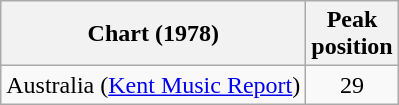<table class="wikitable">
<tr>
<th>Chart (1978)</th>
<th>Peak<br>position</th>
</tr>
<tr>
<td>Australia (<a href='#'>Kent Music Report</a>)</td>
<td align="center">29</td>
</tr>
</table>
